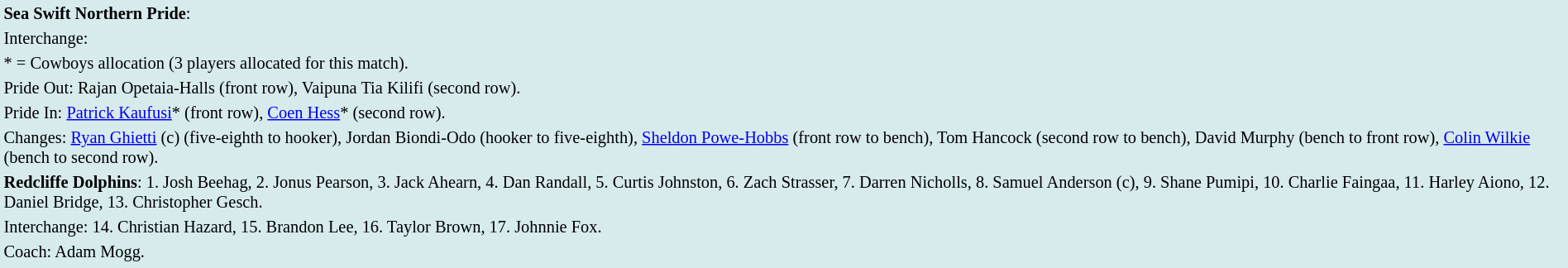<table style="background:#d7ebed; font-size:85%; width:100%;">
<tr>
<td><strong>Sea Swift Northern Pride</strong>:             </td>
</tr>
<tr>
<td>Interchange:    </td>
</tr>
<tr>
<td>* = Cowboys allocation (3 players allocated for this match).</td>
</tr>
<tr>
<td>Pride Out: Rajan Opetaia-Halls (front row), Vaipuna Tia Kilifi (second row).</td>
</tr>
<tr>
<td>Pride In: <a href='#'>Patrick Kaufusi</a>* (front row), <a href='#'>Coen Hess</a>* (second row).</td>
</tr>
<tr>
<td>Changes: <a href='#'>Ryan Ghietti</a> (c) (five-eighth to hooker), Jordan Biondi-Odo (hooker to five-eighth), <a href='#'>Sheldon Powe-Hobbs</a> (front row to bench), Tom Hancock (second row to bench), David Murphy (bench to front row), <a href='#'>Colin Wilkie</a> (bench to second row).</td>
</tr>
<tr>
<td><strong>Redcliffe Dolphins</strong>: 1. Josh Beehag, 2. Jonus Pearson, 3. Jack Ahearn, 4. Dan Randall, 5. Curtis Johnston, 6. Zach Strasser, 7. Darren Nicholls, 8. Samuel Anderson (c), 9. Shane Pumipi, 10. Charlie Faingaa, 11. Harley Aiono, 12. Daniel Bridge, 13. Christopher Gesch.</td>
</tr>
<tr>
<td>Interchange: 14. Christian Hazard, 15. Brandon Lee, 16. Taylor Brown, 17. Johnnie Fox.</td>
</tr>
<tr>
<td>Coach: Adam Mogg.</td>
</tr>
<tr>
</tr>
</table>
